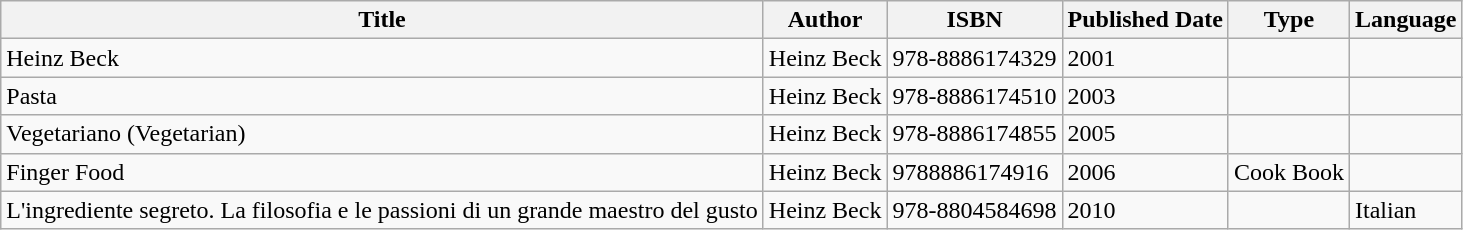<table class="wikitable">
<tr>
<th>Title</th>
<th>Author</th>
<th>ISBN</th>
<th>Published Date</th>
<th>Type</th>
<th>Language</th>
</tr>
<tr>
<td>Heinz Beck</td>
<td>Heinz Beck</td>
<td>978-8886174329</td>
<td>2001</td>
<td></td>
<td></td>
</tr>
<tr>
<td>Pasta</td>
<td>Heinz Beck</td>
<td>978-8886174510</td>
<td>2003</td>
<td></td>
<td></td>
</tr>
<tr>
<td>Vegetariano (Vegetarian)</td>
<td>Heinz Beck</td>
<td>978-8886174855</td>
<td>2005</td>
<td></td>
<td></td>
</tr>
<tr>
<td>Finger Food</td>
<td>Heinz Beck</td>
<td>9788886174916</td>
<td>2006</td>
<td>Cook Book</td>
<td></td>
</tr>
<tr>
<td>L'ingrediente segreto. La filosofia e le passioni di un grande maestro del gusto</td>
<td>Heinz Beck</td>
<td>978-8804584698</td>
<td>2010</td>
<td></td>
<td>Italian</td>
</tr>
</table>
